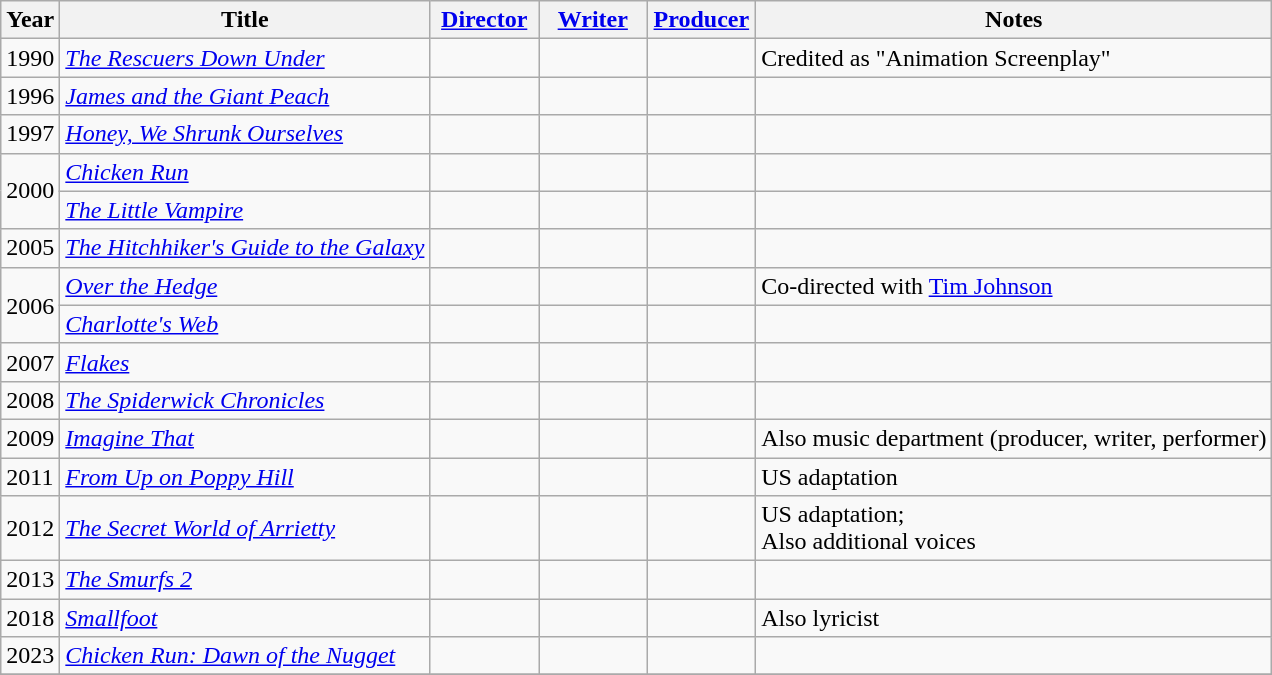<table class="wikitable">
<tr>
<th>Year</th>
<th>Title</th>
<th width=65><a href='#'>Director</a></th>
<th width=65><a href='#'>Writer</a></th>
<th width=65><a href='#'>Producer</a></th>
<th>Notes</th>
</tr>
<tr>
<td>1990</td>
<td><em><a href='#'>The Rescuers Down Under</a></em></td>
<td></td>
<td></td>
<td></td>
<td>Credited as "Animation Screenplay"</td>
</tr>
<tr>
<td>1996</td>
<td><em><a href='#'>James and the Giant Peach</a></em></td>
<td></td>
<td></td>
<td></td>
<td></td>
</tr>
<tr>
<td>1997</td>
<td><em><a href='#'>Honey, We Shrunk Ourselves</a></em></td>
<td></td>
<td></td>
<td></td>
<td></td>
</tr>
<tr>
<td rowspan="2">2000</td>
<td><em><a href='#'>Chicken Run</a></em></td>
<td></td>
<td></td>
<td></td>
<td></td>
</tr>
<tr>
<td><em><a href='#'>The Little Vampire</a></em></td>
<td></td>
<td></td>
<td></td>
<td></td>
</tr>
<tr>
<td>2005</td>
<td><em><a href='#'>The Hitchhiker's Guide to the Galaxy</a></em></td>
<td></td>
<td></td>
<td></td>
<td></td>
</tr>
<tr>
<td rowspan="2">2006</td>
<td><em><a href='#'>Over the Hedge</a></em></td>
<td></td>
<td></td>
<td></td>
<td>Co-directed with <a href='#'>Tim Johnson</a></td>
</tr>
<tr>
<td><em><a href='#'>Charlotte's Web</a></em></td>
<td></td>
<td></td>
<td></td>
<td></td>
</tr>
<tr>
<td>2007</td>
<td><em><a href='#'>Flakes</a></em></td>
<td></td>
<td></td>
<td></td>
<td></td>
</tr>
<tr>
<td>2008</td>
<td><em><a href='#'>The Spiderwick Chronicles</a></em></td>
<td></td>
<td></td>
<td></td>
<td></td>
</tr>
<tr>
<td>2009</td>
<td><em><a href='#'>Imagine That</a></em></td>
<td></td>
<td></td>
<td></td>
<td>Also music department (producer, writer, performer)</td>
</tr>
<tr>
<td>2011</td>
<td><em><a href='#'>From Up on Poppy Hill</a></em></td>
<td></td>
<td></td>
<td></td>
<td>US adaptation</td>
</tr>
<tr>
<td>2012</td>
<td><em><a href='#'>The Secret World of Arrietty</a></em></td>
<td></td>
<td></td>
<td></td>
<td>US adaptation;<br>Also additional voices</td>
</tr>
<tr>
<td>2013</td>
<td><em><a href='#'>The Smurfs 2</a></em></td>
<td></td>
<td></td>
<td></td>
<td></td>
</tr>
<tr>
<td>2018</td>
<td><em><a href='#'>Smallfoot</a></em></td>
<td></td>
<td></td>
<td></td>
<td>Also lyricist</td>
</tr>
<tr>
<td>2023</td>
<td><em><a href='#'>Chicken Run: Dawn of the Nugget</a></em></td>
<td></td>
<td></td>
<td></td>
<td></td>
</tr>
<tr>
</tr>
</table>
